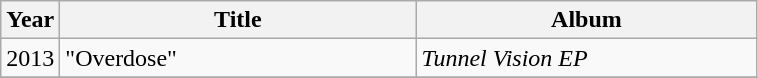<table class="wikitable">
<tr>
<th width="22" rowspan="1"><strong>Year</strong></th>
<th width="230" rowspan="1"><strong>Title</strong></th>
<th width="220" rowspan="1"><strong>Album</strong></th>
</tr>
<tr>
<td>2013</td>
<td>"Overdose"</td>
<td><em>Tunnel Vision EP</em></td>
</tr>
<tr>
</tr>
</table>
